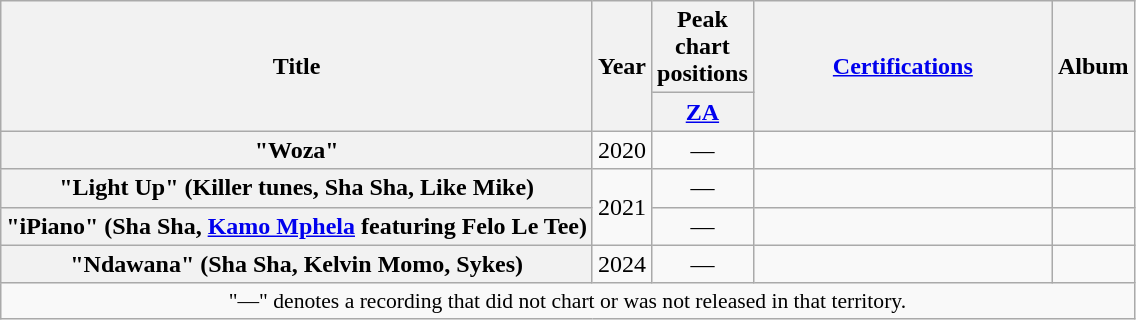<table class="wikitable plainrowheaders" style="text-align:center;">
<tr>
<th scope="col" rowspan="2">Title</th>
<th scope="col" rowspan="2">Year</th>
<th scope="col" colspan="1">Peak chart positions</th>
<th scope="col" rowspan="2" style="width:12em;"><a href='#'>Certifications</a></th>
<th scope="col" rowspan="2">Album</th>
</tr>
<tr>
<th scope="col" style="width:3em;font-size:100%;"><a href='#'>ZA</a><br></th>
</tr>
<tr>
<th scope="row">"Woza"</th>
<td>2020</td>
<td>—</td>
<td></td>
<td></td>
</tr>
<tr>
<th scope="row">"Light Up" (Killer tunes, Sha Sha, Like Mike)</th>
<td rowspan=2>2021</td>
<td>—</td>
<td></td>
<td></td>
</tr>
<tr>
<th scope="row">"iPiano" (Sha Sha, <a href='#'>Kamo Mphela</a> featuring Felo Le Tee)</th>
<td>—</td>
<td></td>
<td></td>
</tr>
<tr>
<th scope="row">"Ndawana" (Sha Sha, Kelvin Momo, Sykes)</th>
<td>2024</td>
<td>—</td>
<td></td>
<td></td>
</tr>
<tr>
<td colspan="8" style="font-size:90%">"—" denotes a recording that did not chart or was not released in that territory.</td>
</tr>
</table>
